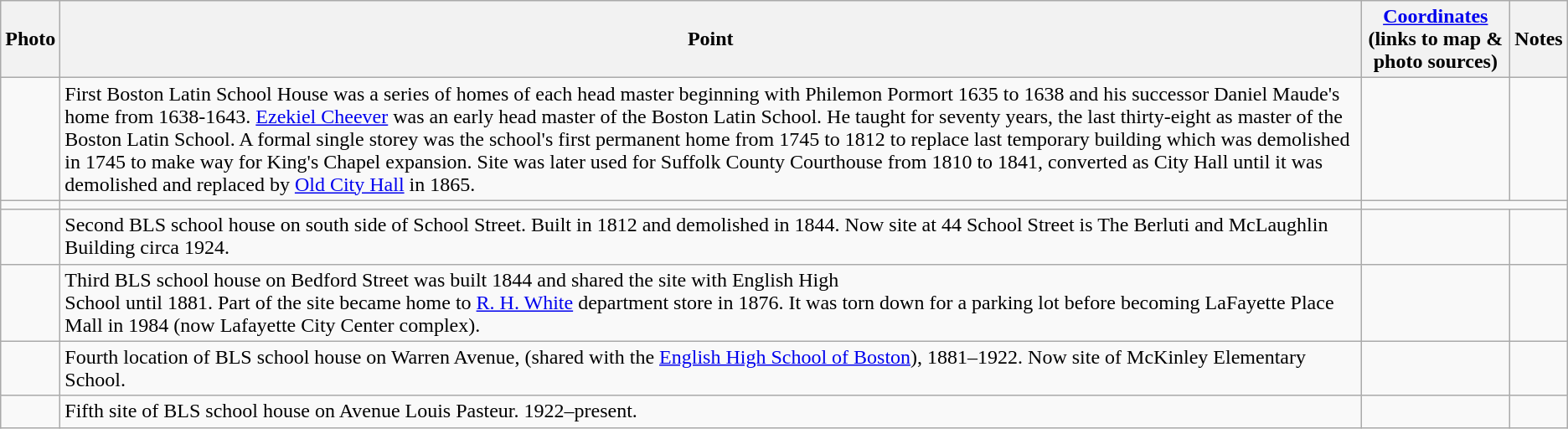<table class="wikitable">
<tr>
<th>Photo</th>
<th>Point</th>
<th><a href='#'>Coordinates</a><br>(links to map & photo sources)</th>
<th>Notes</th>
</tr>
<tr>
<td></td>
<td>First Boston Latin School House was a series of homes of each head master beginning with Philemon Pormort 1635 to 1638 and his successor Daniel Maude's home from 1638-1643. <a href='#'>Ezekiel Cheever</a> was an early head master of the Boston Latin School. He taught for seventy years, the last thirty-eight as master of the Boston Latin School. A formal single storey was the school's first permanent home from 1745 to 1812 to replace last temporary building which was demolished in 1745 to make way for King's Chapel expansion. Site was later used for Suffolk County Courthouse from 1810 to 1841, converted as City Hall until it was demolished and replaced by <a href='#'>Old City Hall</a> in 1865.</td>
<td></td>
<td></td>
</tr>
<tr>
<td></td>
<td></td>
</tr>
<tr>
<td></td>
<td>Second BLS school house on south side of School Street. Built in 1812 and demolished in 1844. Now site at 44 School Street is The Berluti and McLaughlin Building circa 1924.</td>
<td></td>
<td></td>
</tr>
<tr>
<td></td>
<td>Third BLS school house on Bedford Street was built 1844 and shared the site with English High<br>School until 1881. Part of the site became home to <a href='#'>R. H. White</a> department store in 1876. It was torn down for a parking lot before becoming LaFayette Place Mall in 1984 (now Lafayette City Center complex).</td>
<td></td>
<td></td>
</tr>
<tr>
<td></td>
<td>Fourth location of BLS school house on Warren Avenue, (shared with the <a href='#'>English High School of Boston</a>), 1881–1922. Now site of McKinley Elementary School.</td>
<td></td>
<td></td>
</tr>
<tr>
<td></td>
<td>Fifth site of BLS school house on Avenue Louis Pasteur. 1922–present.</td>
<td></td>
<td></td>
</tr>
</table>
